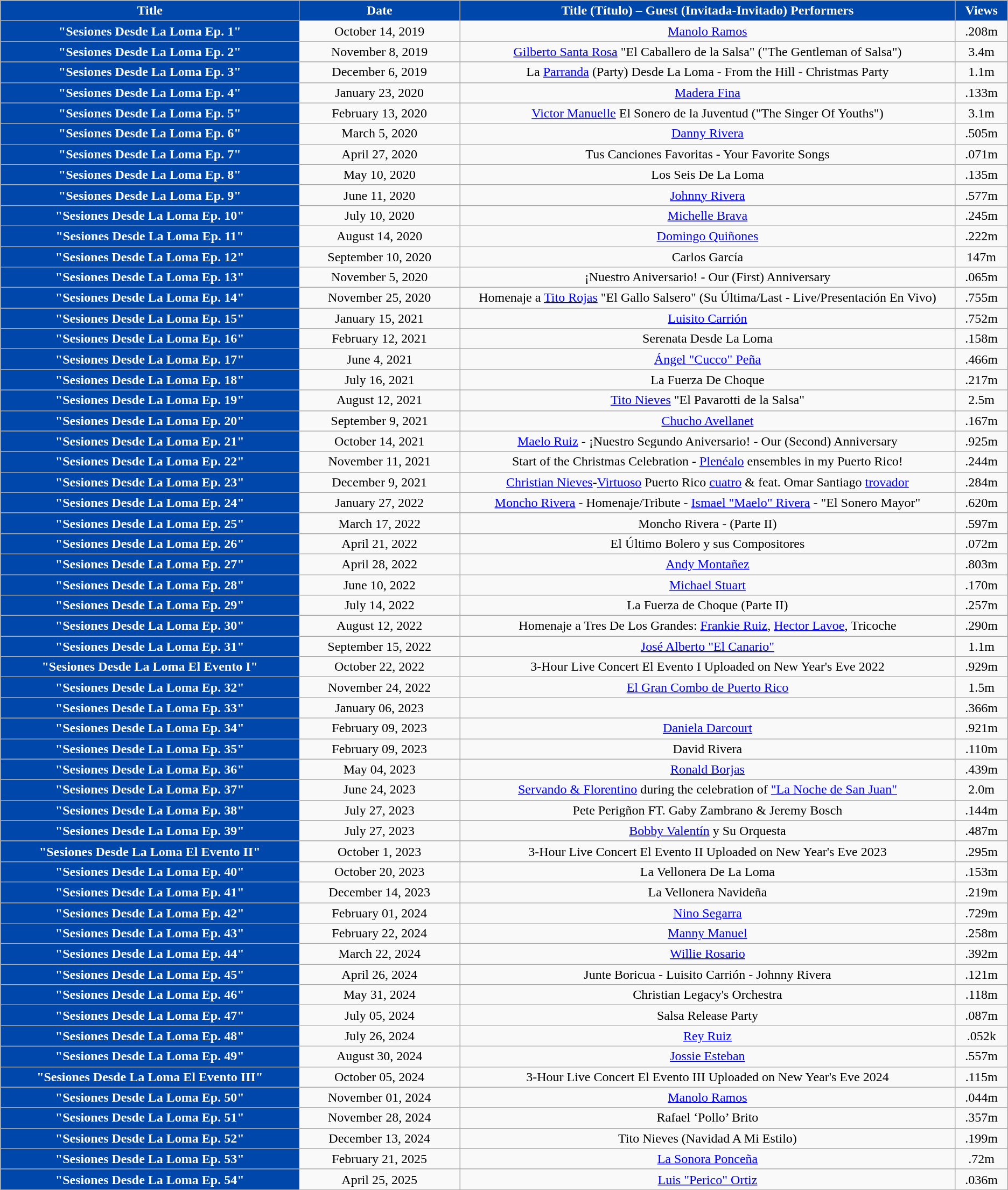<table class="wikitable sortable plainrowheaders" style="text-align: center;">
<tr>
<th scope="col" style="width: 30em; background:#0047ab; color:#fff;">Title</th>
<th scope="col" style="width: 15em; background:#0047ab; color:#fff;">Date</th>
<th scope="col" style="width: 50em; background:#0047ab; color:#fff;">Title (Título) – Guest (Invitada-Invitado) Performers</th>
<th scope="col" style="width: 4em; background:#0047ab; color:#fff;">Views</th>
</tr>
<tr>
<th scope="row"style="background:#0047ab; color:#fff;">"Sesiones Desde La Loma Ep. 1"</th>
<td>October 14, 2019</td>
<td><a href='#'>Manolo Ramos</a></td>
<td>.208m</td>
</tr>
<tr>
<th scope="row"style="background:#0047ab; color:#fff;">"Sesiones Desde La Loma Ep. 2"</th>
<td>November 8, 2019</td>
<td><a href='#'>Gilberto Santa Rosa</a> "El Caballero de la Salsa" ("The Gentleman of Salsa")</td>
<td>3.4m</td>
</tr>
<tr>
<th scope="row"style="background:#0047ab; color:#fff;">"Sesiones Desde La Loma Ep. 3"</th>
<td>December 6, 2019</td>
<td>La <a href='#'>Parranda</a> (Party) Desde La Loma - From the Hill - Christmas Party</td>
<td>1.1m</td>
</tr>
<tr>
<th scope="row"style="background:#0047ab; color:#fff;">"Sesiones Desde La Loma Ep. 4"</th>
<td>January 23, 2020</td>
<td><a href='#'>Madera Fina</a></td>
<td>.133m</td>
</tr>
<tr>
<th scope="row"style="background:#0047ab; color:#fff;">"Sesiones Desde La Loma Ep. 5"</th>
<td>February 13, 2020</td>
<td><a href='#'>Victor Manuelle</a> El Sonero de la Juventud ("The Singer Of Youths")</td>
<td>3.1m</td>
</tr>
<tr>
<th scope="row"style="background:#0047ab; color:#fff;">"Sesiones Desde La Loma Ep. 6"</th>
<td>March 5, 2020</td>
<td><a href='#'>Danny Rivera</a></td>
<td>.505m</td>
</tr>
<tr>
<th scope="row"style="background:#0047ab; color:#fff;">"Sesiones Desde La Loma Ep. 7"</th>
<td>April 27, 2020</td>
<td>Tus Canciones Favoritas - Your Favorite Songs</td>
<td>.071m</td>
</tr>
<tr>
<th scope="row"style="background:#0047ab; color:#fff;">"Sesiones Desde La Loma Ep. 8"</th>
<td>May 10, 2020</td>
<td>Los Seis De La Loma</td>
<td>.135m</td>
</tr>
<tr>
<th scope="row"style="background:#0047ab; color:#fff;">"Sesiones Desde La Loma Ep. 9"</th>
<td>June 11, 2020</td>
<td><a href='#'>Johnny Rivera</a></td>
<td>.577m</td>
</tr>
<tr>
<th scope="row"style="background:#0047ab; color:#fff;">"Sesiones Desde La Loma Ep. 10"</th>
<td>July 10, 2020</td>
<td><a href='#'>Michelle Brava</a></td>
<td>.245m</td>
</tr>
<tr>
<th scope="row"style="background:#0047ab; color:#fff;">"Sesiones Desde La Loma Ep. 11"</th>
<td>August 14, 2020</td>
<td><a href='#'>Domingo Quiñones</a></td>
<td>.222m</td>
</tr>
<tr>
<th scope="row"style="background:#0047ab; color:#fff;">"Sesiones Desde La Loma Ep. 12"</th>
<td>September 10, 2020</td>
<td>Carlos García</td>
<td>147m</td>
</tr>
<tr>
<th scope="row"style="background:#0047ab; color:#fff;">"Sesiones Desde La Loma Ep. 13"</th>
<td>November 5, 2020</td>
<td>¡Nuestro Aniversario! - Our (First) Anniversary</td>
<td>.065m</td>
</tr>
<tr>
<th scope="row"style="background:#0047ab; color:#fff;">"Sesiones Desde La Loma Ep. 14"</th>
<td>November 25, 2020</td>
<td>Homenaje a <a href='#'>Tito Rojas</a> "El Gallo Salsero" (Su Última/Last - Live/Presentación En Vivo)</td>
<td>.755m</td>
</tr>
<tr>
<th scope="row"style="background:#0047ab; color:#fff;">"Sesiones Desde La Loma Ep. 15"</th>
<td>January 15, 2021</td>
<td><a href='#'>Luisito Carrión</a></td>
<td>.752m</td>
</tr>
<tr>
<th scope="row"style="background:#0047ab; color:#fff;">"Sesiones Desde La Loma Ep. 16"</th>
<td>February 12, 2021</td>
<td>Serenata Desde La Loma</td>
<td>.158m</td>
</tr>
<tr>
<th scope="row"style="background:#0047ab; color:#fff;">"Sesiones Desde La Loma Ep. 17"</th>
<td>June 4, 2021</td>
<td><a href='#'>Ángel "Cucco" Peña</a></td>
<td>.466m</td>
</tr>
<tr>
<th scope="row"style="background:#0047ab; color:#fff;">"Sesiones Desde La Loma Ep. 18"</th>
<td>July 16, 2021</td>
<td>La Fuerza De Choque</td>
<td>.217m</td>
</tr>
<tr>
<th scope="row"style="background:#0047ab; color:#fff;">"Sesiones Desde La Loma Ep. 19"</th>
<td>August 12, 2021</td>
<td><a href='#'>Tito Nieves</a> "El Pavarotti de la Salsa"</td>
<td>2.5m</td>
</tr>
<tr>
<th scope="row"style="background:#0047ab; color:#fff;">"Sesiones Desde La Loma Ep. 20"</th>
<td>September 9, 2021</td>
<td><a href='#'>Chucho Avellanet</a></td>
<td>.167m</td>
</tr>
<tr>
<th scope="row"style="background:#0047ab; color:#fff;">"Sesiones Desde La Loma Ep. 21"</th>
<td>October 14, 2021</td>
<td><a href='#'>Maelo Ruiz</a> -  ¡Nuestro Segundo Aniversario! - Our (Second) Anniversary</td>
<td>.925m</td>
</tr>
<tr>
<th scope="row"style="background:#0047ab; color:#fff;">"Sesiones Desde La Loma Ep. 22"</th>
<td>November 11, 2021</td>
<td>Start of the Christmas Celebration - <a href='#'>Plenéalo</a> ensembles in my Puerto Rico!</td>
<td>.244m</td>
</tr>
<tr>
<th scope="row"style="background:#0047ab; color:#fff;">"Sesiones Desde La Loma Ep. 23"</th>
<td>December 9, 2021</td>
<td><a href='#'>Christian Nieves</a>-<a href='#'>Virtuoso</a> Puerto Rico <a href='#'>cuatro</a> & feat. Omar Santiago <a href='#'>trovador</a></td>
<td>.284m</td>
</tr>
<tr>
<th scope="row"style="background:#0047ab; color:#fff;">"Sesiones Desde La Loma Ep. 24"</th>
<td>January 27, 2022</td>
<td><a href='#'>Moncho Rivera</a> - Homenaje/Tribute - <a href='#'>Ismael "Maelo" Rivera</a> - "El Sonero Mayor"</td>
<td>.620m</td>
</tr>
<tr>
<th scope="row"style="background:#0047ab; color:#fff;">"Sesiones Desde La Loma Ep. 25"</th>
<td>March 17, 2022</td>
<td>Moncho Rivera -  (Parte II)</td>
<td>.597m</td>
</tr>
<tr>
<th scope="row"style="background:#0047ab; color:#fff;">"Sesiones Desde La Loma Ep. 26"</th>
<td>April 21, 2022</td>
<td>El Último Bolero y sus Compositores</td>
<td>.072m</td>
</tr>
<tr>
<th scope="row"style="background:#0047ab; color:#fff;">"Sesiones Desde La Loma Ep. 27"</th>
<td>April 28, 2022</td>
<td><a href='#'>Andy Montañez</a></td>
<td>.803m</td>
</tr>
<tr>
<th scope="row"style="background:#0047ab; color:#fff;">"Sesiones Desde La Loma Ep. 28"</th>
<td>June 10, 2022</td>
<td><a href='#'>Michael Stuart</a></td>
<td>.170m</td>
</tr>
<tr>
<th scope="row"style="background:#0047ab; color:#fff;">"Sesiones Desde La Loma Ep. 29"</th>
<td>July 14, 2022</td>
<td>La Fuerza de Choque (Parte II)</td>
<td>.257m</td>
</tr>
<tr>
<th scope="row"style="background:#0047ab; color:#fff;">"Sesiones Desde La Loma Ep. 30"</th>
<td>August 12, 2022</td>
<td>Homenaje a Tres De Los Grandes: <a href='#'>Frankie Ruiz</a>, <a href='#'>Hector Lavoe</a>, Tricoche</td>
<td>.290m</td>
</tr>
<tr>
<th scope="row"style="background:#0047ab; color:#fff;">"Sesiones Desde La Loma Ep. 31"</th>
<td>September 15, 2022</td>
<td><a href='#'>José Alberto "El Canario"</a></td>
<td>1.1m</td>
</tr>
<tr>
<th scope="row"style="background:#0047ab; color:#fff;">"Sesiones Desde La Loma El Evento I"</th>
<td>October 22, 2022</td>
<td>3-Hour Live Concert El Evento I Uploaded on New Year's Eve 2022</td>
<td>.929m</td>
</tr>
<tr>
<th scope="row"style="background:#0047ab; color:#fff;">"Sesiones Desde La Loma Ep. 32"</th>
<td>November 24, 2022</td>
<td><a href='#'>El Gran Combo de Puerto Rico</a></td>
<td>1.5m</td>
</tr>
<tr>
<th scope="row"style="background:#0047ab; color:#fff;">"Sesiones Desde La Loma Ep. 33"</th>
<td>January 06, 2023</td>
<td></td>
<td>.366m</td>
</tr>
<tr>
<th scope="row"style="background:#0047ab; color:#fff;">"Sesiones Desde La Loma Ep. 34"</th>
<td>February 09, 2023</td>
<td><a href='#'>Daniela Darcourt</a></td>
<td>.921m</td>
</tr>
<tr>
<th scope="row"style="background:#0047ab; color:#fff;">"Sesiones Desde La Loma Ep. 35"</th>
<td>February 09, 2023</td>
<td>David Rivera</td>
<td>.110m</td>
</tr>
<tr>
<th scope="row"style="background:#0047ab; color:#fff;">"Sesiones Desde La Loma Ep. 36"</th>
<td>May 04, 2023</td>
<td><a href='#'>Ronald Borjas</a></td>
<td>.439m</td>
</tr>
<tr>
<th scope="row"style="background:#0047ab; color:#fff;">"Sesiones Desde La Loma Ep. 37"</th>
<td>June 24, 2023</td>
<td><a href='#'>Servando & Florentino</a> during the celebration of <a href='#'>"La Noche de San Juan"</a></td>
<td>2.0m</td>
</tr>
<tr>
<th scope="row"style="background:#0047ab; color:#fff;">"Sesiones Desde La Loma Ep. 38"</th>
<td>July 27, 2023</td>
<td>Pete Perigñon FT. Gaby Zambrano & Jeremy Bosch</td>
<td>.144m</td>
</tr>
<tr>
<th scope="row"style="background:#0047ab; color:#fff;">"Sesiones Desde La Loma Ep. 39"</th>
<td>July 27, 2023</td>
<td><a href='#'>Bobby Valentín</a> y Su Orquesta</td>
<td>.487m</td>
</tr>
<tr>
<th scope="row"style="background:#0047ab; color:#fff;">"Sesiones Desde La Loma El Evento II"</th>
<td>October 1, 2023</td>
<td>3-Hour Live Concert El Evento II Uploaded on New Year's Eve 2023</td>
<td>.295m</td>
</tr>
<tr>
<th scope="row"style="background:#0047ab; color:#fff;">"Sesiones Desde La Loma Ep. 40"</th>
<td>October 20, 2023</td>
<td>La Vellonera De La Loma</td>
<td>.153m</td>
</tr>
<tr>
<th scope="row"style="background:#0047ab; color:#fff;">"Sesiones Desde La Loma Ep. 41"</th>
<td>December 14, 2023</td>
<td>La Vellonera Navideña</td>
<td>.219m</td>
</tr>
<tr>
<th scope="row"style="background:#0047ab; color:#fff;">"Sesiones Desde La Loma Ep. 42"</th>
<td>February 01, 2024</td>
<td><a href='#'>Nino Segarra</a></td>
<td>.729m</td>
</tr>
<tr>
<th scope="row"style="background:#0047ab; color:#fff;">"Sesiones Desde La Loma Ep. 43"</th>
<td>February 22, 2024</td>
<td><a href='#'>Manny Manuel</a></td>
<td>.258m</td>
</tr>
<tr>
<th scope="row"style="background:#0047ab; color:#fff;">"Sesiones Desde La Loma Ep. 44"</th>
<td>March 22, 2024</td>
<td><a href='#'>Willie Rosario</a></td>
<td>.392m</td>
</tr>
<tr>
<th scope="row"style="background:#0047ab; color:#fff;">"Sesiones Desde La Loma Ep. 45"</th>
<td>April 26, 2024</td>
<td>Junte Boricua - Luisito Carrión - Johnny Rivera</td>
<td>.121m</td>
</tr>
<tr>
<th scope="row"style="background:#0047ab; color:#fff;">"Sesiones Desde La Loma Ep. 46"</th>
<td>May 31, 2024</td>
<td>Christian Legacy's Orchestra</td>
<td>.118m</td>
</tr>
<tr>
<th scope="row"style="background:#0047ab; color:#fff;">"Sesiones Desde La Loma Ep. 47"</th>
<td>July 05, 2024</td>
<td>Salsa Release Party</td>
<td>.087m</td>
</tr>
<tr>
<th scope="row"style="background:#0047ab; color:#fff;">"Sesiones Desde La Loma Ep. 48"</th>
<td>July 26, 2024</td>
<td><a href='#'>Rey Ruiz</a></td>
<td>.052k</td>
</tr>
<tr>
<th scope="row"style="background:#0047ab; color:#fff;">"Sesiones Desde La Loma Ep. 49"</th>
<td>August 30, 2024</td>
<td><a href='#'>Jossie Esteban</a></td>
<td>.557m</td>
</tr>
<tr>
<th scope="row"style="background:#0047ab; color:#fff;">"Sesiones Desde La Loma El Evento III"</th>
<td>October 05, 2024</td>
<td>3-Hour Live Concert El Evento III Uploaded on New Year's Eve 2024</td>
<td>.115m</td>
</tr>
<tr>
<th scope="row"style="background:#0047ab; color:#fff;">"Sesiones Desde La Loma Ep. 50"</th>
<td>November 01, 2024</td>
<td><a href='#'>Manolo Ramos</a></td>
<td>.044m</td>
</tr>
<tr>
<th scope="row"style="background:#0047ab; color:#fff;">"Sesiones Desde La Loma Ep. 51"</th>
<td>November 28, 2024</td>
<td>Rafael ‘Pollo’ Brito</td>
<td>.357m</td>
</tr>
<tr>
<th scope="row"style="background:#0047ab; color:#fff;">"Sesiones Desde La Loma Ep. 52"</th>
<td>December 13, 2024</td>
<td>Tito Nieves (Navidad A Mi Estilo)</td>
<td>.199m</td>
</tr>
<tr>
<th scope="row"style="background:#0047ab; color:#fff;">"Sesiones Desde La Loma Ep. 53"</th>
<td>February 21, 2025</td>
<td><a href='#'>La Sonora Ponceña</a></td>
<td>.72m</td>
</tr>
<tr>
<th scope="row"style="background:#0047ab; color:#fff;">"Sesiones Desde La Loma Ep. 54"</th>
<td>April 25, 2025</td>
<td><a href='#'>Luis "Perico" Ortiz</a></td>
<td>.036m</td>
</tr>
</table>
